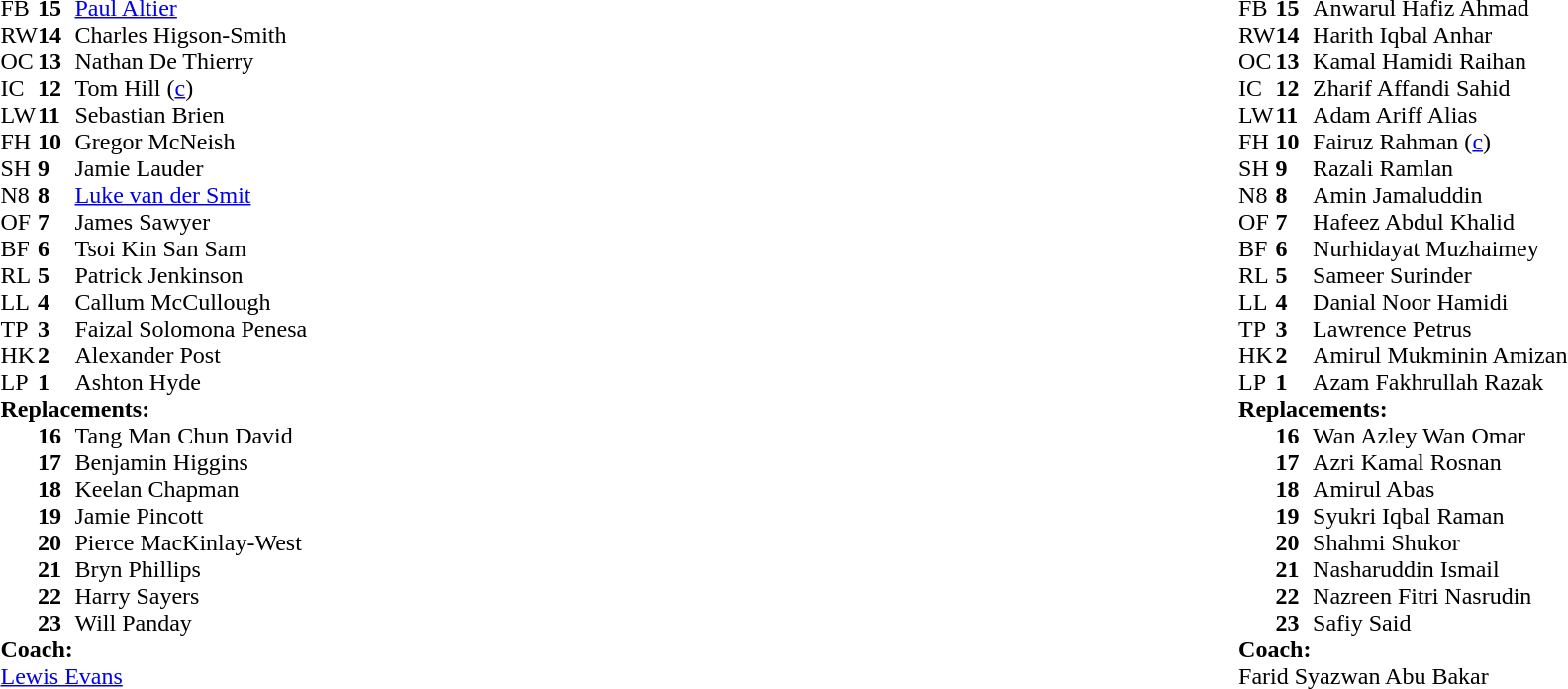<table style="width:100%">
<tr>
<td style="vertical-align:top; width:50%"><br><table cellspacing="0" cellpadding="0">
<tr>
<th width="25"></th>
<th width="25"></th>
</tr>
<tr>
<td>FB</td>
<td><strong>15</strong></td>
<td><a href='#'>Paul Altier</a></td>
</tr>
<tr>
<td>RW</td>
<td><strong>14</strong></td>
<td>Charles Higson-Smith</td>
</tr>
<tr>
<td>OC</td>
<td><strong>13</strong></td>
<td>Nathan De Thierry</td>
</tr>
<tr>
<td>IC</td>
<td><strong>12</strong></td>
<td>Tom Hill (<a href='#'>c</a>)</td>
</tr>
<tr>
<td>LW</td>
<td><strong>11</strong></td>
<td>Sebastian Brien</td>
</tr>
<tr>
<td>FH</td>
<td><strong>10</strong></td>
<td>Gregor McNeish</td>
</tr>
<tr>
<td>SH</td>
<td><strong>9</strong></td>
<td>Jamie Lauder</td>
</tr>
<tr>
<td>N8</td>
<td><strong>8</strong></td>
<td><a href='#'>Luke van der Smit</a></td>
</tr>
<tr>
<td>OF</td>
<td><strong>7</strong></td>
<td>James Sawyer</td>
</tr>
<tr>
<td>BF</td>
<td><strong>6</strong></td>
<td>Tsoi Kin San Sam</td>
</tr>
<tr>
<td>RL</td>
<td><strong>5</strong></td>
<td>Patrick Jenkinson</td>
</tr>
<tr>
<td>LL</td>
<td><strong>4</strong></td>
<td>Callum McCullough</td>
</tr>
<tr>
<td>TP</td>
<td><strong>3</strong></td>
<td>Faizal Solomona Penesa</td>
</tr>
<tr>
<td>HK</td>
<td><strong>2</strong></td>
<td>Alexander Post</td>
</tr>
<tr>
<td>LP</td>
<td><strong>1</strong></td>
<td>Ashton Hyde</td>
</tr>
<tr>
<td colspan="3"><strong>Replacements:</strong></td>
</tr>
<tr>
<td></td>
<td><strong>16</strong></td>
<td>Tang Man Chun David</td>
</tr>
<tr>
<td></td>
<td><strong>17</strong></td>
<td>Benjamin Higgins</td>
</tr>
<tr>
<td></td>
<td><strong>18</strong></td>
<td>Keelan Chapman</td>
</tr>
<tr>
<td></td>
<td><strong>19</strong></td>
<td>Jamie Pincott</td>
</tr>
<tr>
<td></td>
<td><strong>20</strong></td>
<td>Pierce MacKinlay-West</td>
</tr>
<tr>
<td></td>
<td><strong>21</strong></td>
<td>Bryn Phillips</td>
</tr>
<tr>
<td></td>
<td><strong>22</strong></td>
<td>Harry Sayers</td>
</tr>
<tr>
<td></td>
<td><strong>23</strong></td>
<td>Will Panday</td>
</tr>
<tr>
<td colspan="3"><strong>Coach:</strong></td>
</tr>
<tr>
<td colspan="3"> <a href='#'>Lewis Evans</a></td>
</tr>
</table>
</td>
<td style="vertical-align:top; width:50%"><br><table cellspacing="0" cellpadding="0" style="margin:auto">
<tr>
<th width="25"></th>
<th width="25"></th>
</tr>
<tr>
<td>FB</td>
<td><strong>15</strong></td>
<td>Anwarul Hafiz Ahmad</td>
</tr>
<tr>
<td>RW</td>
<td><strong>14</strong></td>
<td>Harith Iqbal Anhar</td>
</tr>
<tr>
<td>OC</td>
<td><strong>13</strong></td>
<td>Kamal Hamidi Raihan</td>
</tr>
<tr>
<td>IC</td>
<td><strong>12</strong></td>
<td>Zharif Affandi Sahid</td>
</tr>
<tr>
<td>LW</td>
<td><strong>11</strong></td>
<td>Adam Ariff Alias</td>
</tr>
<tr>
<td>FH</td>
<td><strong>10</strong></td>
<td>Fairuz Rahman (<a href='#'>c</a>)</td>
</tr>
<tr>
<td>SH</td>
<td><strong>9</strong></td>
<td>Razali Ramlan</td>
</tr>
<tr>
<td>N8</td>
<td><strong>8</strong></td>
<td>Amin Jamaluddin</td>
</tr>
<tr>
<td>OF</td>
<td><strong>7</strong></td>
<td>Hafeez Abdul Khalid</td>
</tr>
<tr>
<td>BF</td>
<td><strong>6</strong></td>
<td>Nurhidayat Muzhaimey</td>
</tr>
<tr>
<td>RL</td>
<td><strong>5</strong></td>
<td>Sameer Surinder</td>
</tr>
<tr>
<td>LL</td>
<td><strong>4</strong></td>
<td>Danial Noor Hamidi</td>
</tr>
<tr>
<td>TP</td>
<td><strong>3</strong></td>
<td>Lawrence Petrus</td>
</tr>
<tr>
<td>HK</td>
<td><strong>2</strong></td>
<td>Amirul Mukminin Amizan</td>
</tr>
<tr>
<td>LP</td>
<td><strong>1</strong></td>
<td>Azam Fakhrullah Razak</td>
</tr>
<tr>
<td colspan="3"><strong>Replacements:</strong></td>
</tr>
<tr>
<td></td>
<td><strong>16</strong></td>
<td>Wan Azley Wan Omar</td>
</tr>
<tr>
<td></td>
<td><strong>17</strong></td>
<td>Azri Kamal Rosnan</td>
</tr>
<tr>
<td></td>
<td><strong>18</strong></td>
<td>Amirul Abas</td>
</tr>
<tr>
<td></td>
<td><strong>19</strong></td>
<td>Syukri Iqbal Raman</td>
</tr>
<tr>
<td></td>
<td><strong>20</strong></td>
<td>Shahmi Shukor</td>
</tr>
<tr>
<td></td>
<td><strong>21</strong></td>
<td>Nasharuddin Ismail</td>
</tr>
<tr>
<td></td>
<td><strong>22</strong></td>
<td>Nazreen Fitri Nasrudin</td>
</tr>
<tr>
<td></td>
<td><strong>23</strong></td>
<td>Safiy Said</td>
</tr>
<tr>
<td colspan="3"><strong>Coach:</strong></td>
</tr>
<tr>
<td colspan="3">  Farid Syazwan Abu Bakar</td>
</tr>
</table>
</td>
</tr>
</table>
